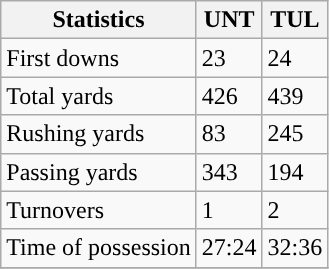<table class="wikitable" style="float: left;">
<tr>
<th>Statistics</th>
<th>UNT</th>
<th>TUL</th>
</tr>
<tr>
<td>First downs</td>
<td>23</td>
<td>24</td>
</tr>
<tr>
<td>Total yards</td>
<td>426</td>
<td>439</td>
</tr>
<tr>
<td>Rushing yards</td>
<td>83</td>
<td>245</td>
</tr>
<tr>
<td>Passing yards</td>
<td>343</td>
<td>194</td>
</tr>
<tr>
<td>Turnovers</td>
<td>1</td>
<td>2</td>
</tr>
<tr>
<td>Time of possession</td>
<td>27:24</td>
<td>32:36</td>
</tr>
<tr>
</tr>
</table>
